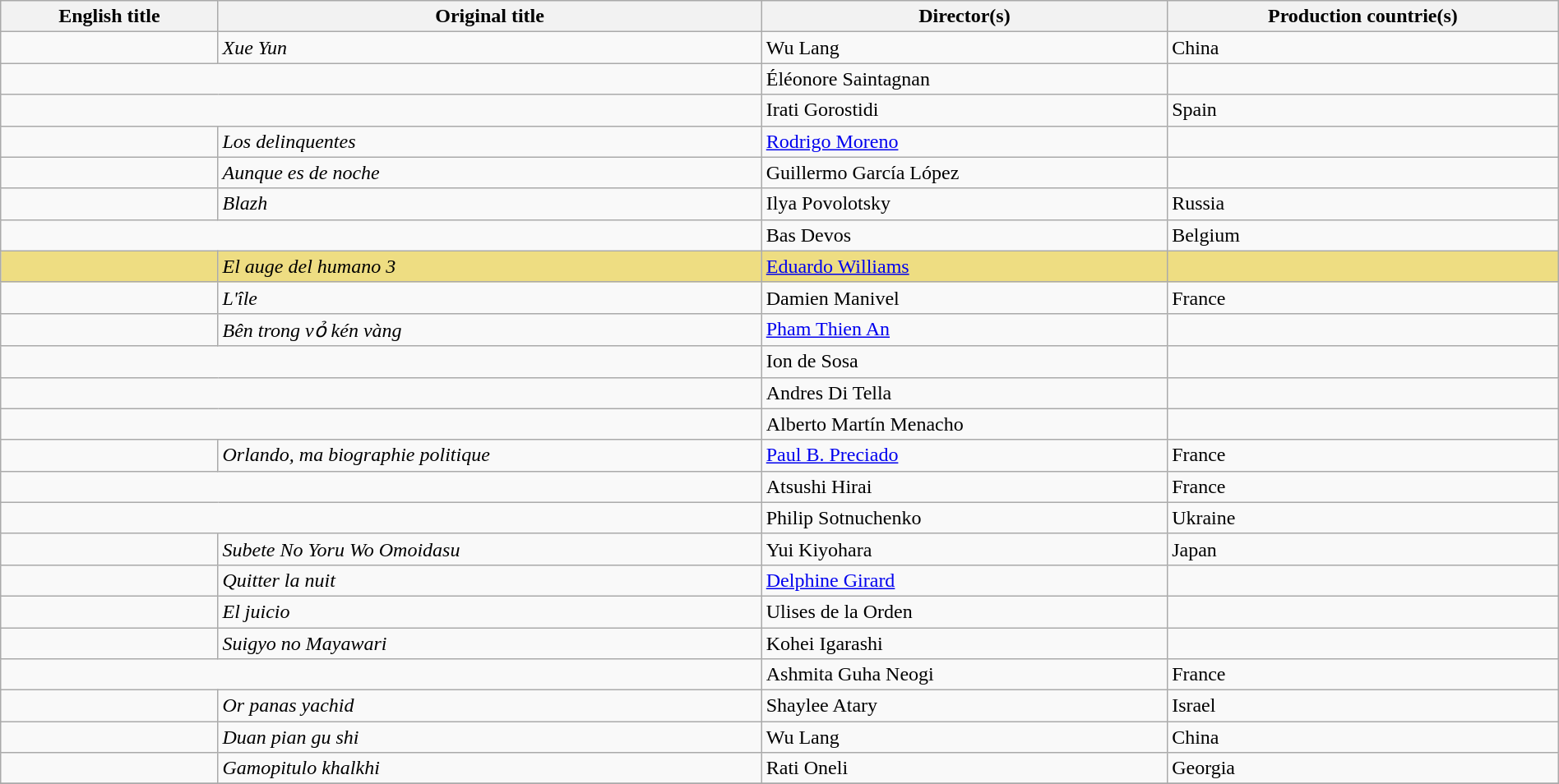<table class="sortable wikitable" style="width:100%; margin-bottom:4px" cellpadding="5">
<tr>
<th scope="col">English title</th>
<th scope="col">Original title</th>
<th scope="col">Director(s)</th>
<th scope="col">Production countrie(s)</th>
</tr>
<tr>
<td></td>
<td><em>Xue Yun</em></td>
<td>Wu Lang</td>
<td>China</td>
</tr>
<tr>
<td colspan="2"></td>
<td>Éléonore Saintagnan</td>
<td></td>
</tr>
<tr>
<td colspan="2"></td>
<td>Irati Gorostidi</td>
<td>Spain</td>
</tr>
<tr>
<td></td>
<td><em>Los delinquentes</em></td>
<td><a href='#'>Rodrigo Moreno</a></td>
<td></td>
</tr>
<tr>
<td></td>
<td><em>Aunque es de noche</em></td>
<td>Guillermo García López</td>
<td></td>
</tr>
<tr>
<td></td>
<td><em>Blazh</em></td>
<td>Ilya Povolotsky</td>
<td>Russia</td>
</tr>
<tr>
<td colspan="2"></td>
<td>Bas Devos</td>
<td>Belgium</td>
</tr>
<tr style="background:#EEDD82">
<td></td>
<td><em>El auge del humano 3</em></td>
<td><a href='#'>Eduardo Williams</a></td>
<td></td>
</tr>
<tr>
<td></td>
<td><em>L'île</em></td>
<td>Damien Manivel</td>
<td>France</td>
</tr>
<tr>
<td></td>
<td><em>Bên trong vỏ kén vàng</em></td>
<td><a href='#'>Pham Thien An</a></td>
<td></td>
</tr>
<tr>
<td colspan="2"></td>
<td>Ion de Sosa</td>
<td></td>
</tr>
<tr>
<td colspan="2"></td>
<td>Andres Di Tella</td>
<td></td>
</tr>
<tr>
<td colspan="2"></td>
<td>Alberto Martín Menacho</td>
<td></td>
</tr>
<tr>
<td></td>
<td><em>Orlando, ma biographie politique</em></td>
<td><a href='#'>Paul B. Preciado</a></td>
<td>France</td>
</tr>
<tr>
<td colspan="2"></td>
<td>Atsushi Hirai</td>
<td>France</td>
</tr>
<tr>
<td colspan="2"></td>
<td>Philip Sotnuchenko</td>
<td>Ukraine</td>
</tr>
<tr>
<td> </td>
<td><em>Subete No Yoru Wo Omoidasu</em></td>
<td>Yui Kiyohara</td>
<td>Japan</td>
</tr>
<tr>
<td></td>
<td><em>Quitter la nuit</em></td>
<td><a href='#'>Delphine Girard</a></td>
<td></td>
</tr>
<tr>
<td></td>
<td><em>El juicio</em></td>
<td>Ulises de la Orden</td>
<td></td>
</tr>
<tr>
<td></td>
<td><em>Suigyo no Mayawari</em></td>
<td>Kohei Igarashi</td>
<td></td>
</tr>
<tr>
<td colspan="2"></td>
<td>Ashmita Guha Neogi</td>
<td>France</td>
</tr>
<tr>
<td></td>
<td><em>Or panas yachid</em></td>
<td>Shaylee Atary</td>
<td>Israel</td>
</tr>
<tr>
<td></td>
<td><em>Duan pian gu shi</em></td>
<td>Wu Lang</td>
<td>China</td>
</tr>
<tr>
<td></td>
<td><em>Gamopitulo khalkhi</em></td>
<td>Rati Oneli</td>
<td>Georgia</td>
</tr>
<tr>
</tr>
</table>
